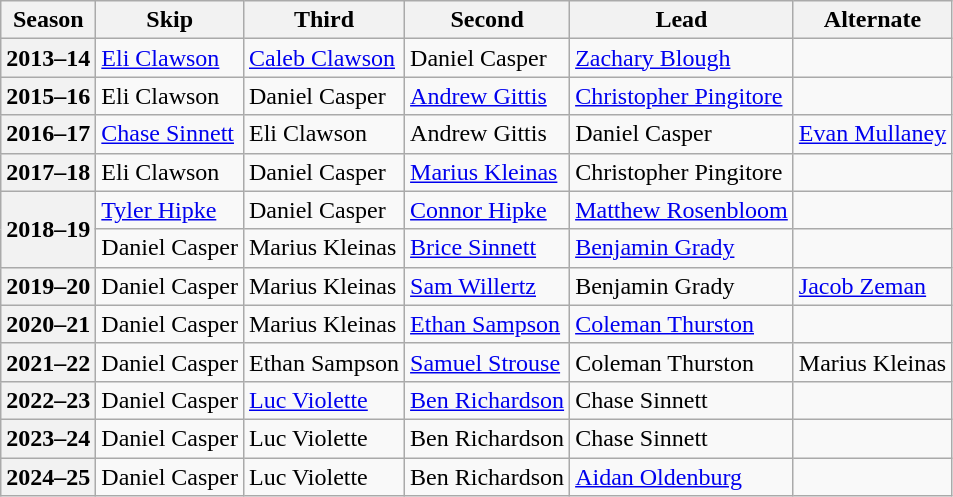<table class="wikitable">
<tr>
<th scope="col">Season</th>
<th scope="col">Skip</th>
<th scope="col">Third</th>
<th scope="col">Second</th>
<th scope="col">Lead</th>
<th scope="col">Alternate</th>
</tr>
<tr>
<th scope="row">2013–14</th>
<td><a href='#'>Eli Clawson</a></td>
<td><a href='#'>Caleb Clawson</a></td>
<td>Daniel Casper</td>
<td><a href='#'>Zachary Blough</a></td>
<td></td>
</tr>
<tr>
<th scope="row">2015–16</th>
<td>Eli Clawson</td>
<td>Daniel Casper</td>
<td><a href='#'>Andrew Gittis</a></td>
<td><a href='#'>Christopher Pingitore</a></td>
<td></td>
</tr>
<tr>
<th scope="row">2016–17</th>
<td><a href='#'>Chase Sinnett</a></td>
<td>Eli Clawson</td>
<td>Andrew Gittis</td>
<td>Daniel Casper</td>
<td><a href='#'>Evan Mullaney</a></td>
</tr>
<tr>
<th scope="row">2017–18</th>
<td>Eli Clawson</td>
<td>Daniel Casper</td>
<td><a href='#'>Marius Kleinas</a></td>
<td>Christopher Pingitore</td>
<td></td>
</tr>
<tr>
<th scope="row" rowspan=2>2018–19</th>
<td><a href='#'>Tyler Hipke</a></td>
<td>Daniel Casper</td>
<td><a href='#'>Connor Hipke</a></td>
<td><a href='#'>Matthew Rosenbloom</a></td>
<td></td>
</tr>
<tr>
<td>Daniel Casper</td>
<td>Marius Kleinas</td>
<td><a href='#'>Brice Sinnett</a></td>
<td><a href='#'>Benjamin Grady</a></td>
<td></td>
</tr>
<tr>
<th scope="row">2019–20</th>
<td>Daniel Casper</td>
<td>Marius Kleinas</td>
<td><a href='#'>Sam Willertz</a></td>
<td>Benjamin Grady</td>
<td><a href='#'>Jacob Zeman</a></td>
</tr>
<tr>
<th scope="row">2020–21</th>
<td>Daniel Casper</td>
<td>Marius Kleinas</td>
<td><a href='#'>Ethan Sampson</a></td>
<td><a href='#'>Coleman Thurston</a></td>
<td></td>
</tr>
<tr>
<th scope="row">2021–22</th>
<td>Daniel Casper</td>
<td>Ethan Sampson</td>
<td><a href='#'>Samuel Strouse</a></td>
<td>Coleman Thurston</td>
<td>Marius Kleinas</td>
</tr>
<tr>
<th scope="row">2022–23</th>
<td>Daniel Casper</td>
<td><a href='#'>Luc Violette</a></td>
<td><a href='#'>Ben Richardson</a></td>
<td>Chase Sinnett</td>
<td></td>
</tr>
<tr>
<th scope="row">2023–24</th>
<td>Daniel Casper</td>
<td>Luc Violette</td>
<td>Ben Richardson</td>
<td>Chase Sinnett</td>
<td></td>
</tr>
<tr>
<th scope="row">2024–25</th>
<td>Daniel Casper</td>
<td>Luc Violette</td>
<td>Ben Richardson</td>
<td><a href='#'>Aidan Oldenburg</a></td>
<td></td>
</tr>
</table>
